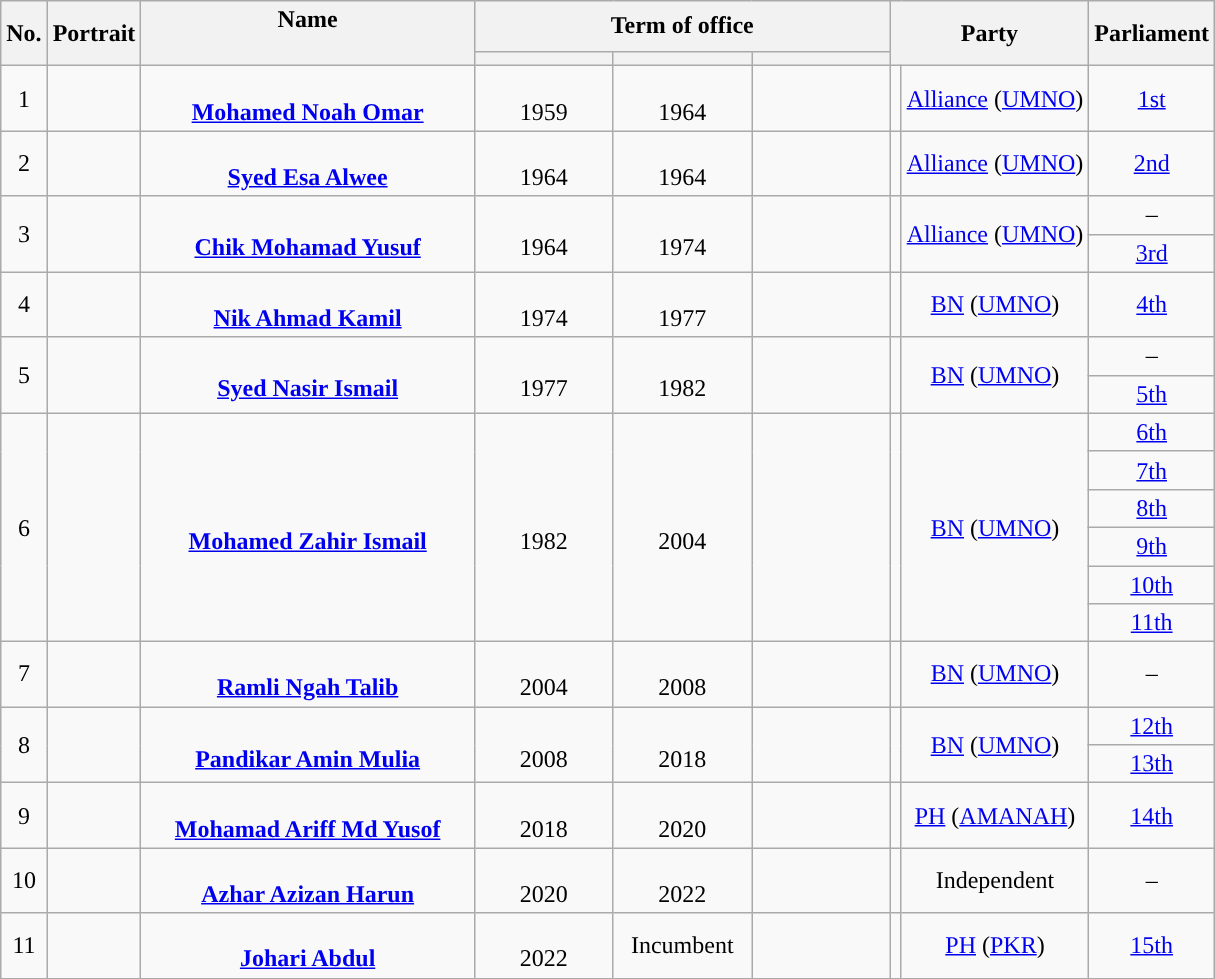<table class="wikitable" style="text-align:center; border:1px #aaf solid;">
<tr>
<th rowspan="2">No.</th>
<th rowspan="2">Portrait</th>
<th rowspan="2" width="215">Name<br><br></th>
<th colspan="3">Term of office</th>
<th colspan="2" rowspan="2">Party</th>
<th rowspan="2">Parliament</th>
</tr>
<tr>
<th width="85"></th>
<th width="85"></th>
<th width="85"></th>
</tr>
<tr>
<td>1</td>
<td></td>
<td><br><strong><a href='#'>Mohamed Noah Omar</a></strong><br></td>
<td><br>1959</td>
<td><br>1964</td>
<td></td>
<td style="background:"></td>
<td><a href='#'>Alliance</a> (<a href='#'>UMNO</a>)</td>
<td><a href='#'>1st</a></td>
</tr>
<tr>
<td>2</td>
<td></td>
<td><br><strong><a href='#'>Syed Esa Alwee</a></strong><br></td>
<td><br>1964</td>
<td><br>1964</td>
<td></td>
<td style="background:"></td>
<td><a href='#'>Alliance</a> (<a href='#'>UMNO</a>)</td>
<td><a href='#'>2nd</a></td>
</tr>
<tr>
<td rowspan="2">3</td>
<td rowspan="2"></td>
<td rowspan="2"><br><strong><a href='#'>Chik Mohamad Yusuf</a></strong><br></td>
<td rowspan="2"><br>1964</td>
<td rowspan="2"><br>1974</td>
<td rowspan="2"></td>
<td rowspan="2" style="background:"></td>
<td rowspan="2"><a href='#'>Alliance</a> (<a href='#'>UMNO</a>)</td>
<td>–</td>
</tr>
<tr>
<td><a href='#'>3rd</a></td>
</tr>
<tr>
<td>4</td>
<td></td>
<td><br><strong><a href='#'>Nik Ahmad Kamil</a></strong><br></td>
<td><br>1974</td>
<td><br>1977</td>
<td></td>
<td style="background:"></td>
<td><a href='#'>BN</a> (<a href='#'>UMNO</a>)</td>
<td><a href='#'>4th</a></td>
</tr>
<tr>
<td rowspan="2">5</td>
<td rowspan="2"></td>
<td rowspan="2"><br><strong><a href='#'>Syed Nasir Ismail</a></strong><br></td>
<td rowspan="2"><br>1977</td>
<td rowspan="2"><br>1982</td>
<td rowspan="2"></td>
<td rowspan="2" style="background:"></td>
<td rowspan="2"><a href='#'>BN</a> (<a href='#'>UMNO</a>)</td>
<td>–</td>
</tr>
<tr>
<td><a href='#'>5th</a></td>
</tr>
<tr>
<td rowspan="6">6</td>
<td rowspan="6"></td>
<td rowspan="6"><br><strong><a href='#'>Mohamed Zahir Ismail</a></strong><br></td>
<td rowspan="6"><br>1982</td>
<td rowspan="6"><br>2004</td>
<td rowspan="6"></td>
<td rowspan="6" style="background:"></td>
<td rowspan="6"><a href='#'>BN</a> (<a href='#'>UMNO</a>)</td>
<td><a href='#'>6th</a></td>
</tr>
<tr>
<td><a href='#'>7th</a></td>
</tr>
<tr>
<td><a href='#'>8th</a></td>
</tr>
<tr>
<td><a href='#'>9th</a></td>
</tr>
<tr>
<td><a href='#'>10th</a></td>
</tr>
<tr>
<td><a href='#'>11th</a></td>
</tr>
<tr>
<td>7</td>
<td></td>
<td><br><strong><a href='#'>Ramli Ngah Talib</a></strong><br></td>
<td><br>2004</td>
<td><br>2008</td>
<td></td>
<td style="background:"></td>
<td><a href='#'>BN</a> (<a href='#'>UMNO</a>)</td>
<td>–</td>
</tr>
<tr>
<td rowspan="2">8</td>
<td rowspan="2"></td>
<td rowspan="2"><br><strong><a href='#'>Pandikar Amin Mulia</a></strong><br></td>
<td rowspan="2"><br>2008</td>
<td rowspan="2"><br>2018</td>
<td rowspan="2"></td>
<td rowspan="2" style="background:"></td>
<td rowspan="2"><a href='#'>BN</a> (<a href='#'>UMNO</a>)</td>
<td><a href='#'>12th</a></td>
</tr>
<tr>
<td><a href='#'>13th</a></td>
</tr>
<tr>
<td>9</td>
<td></td>
<td><br><strong><a href='#'>Mohamad Ariff Md Yusof</a></strong><br></td>
<td><br>2018</td>
<td><br>2020</td>
<td></td>
<td style="background:"></td>
<td><a href='#'>PH</a> (<a href='#'>AMANAH</a>)</td>
<td><a href='#'>14th</a></td>
</tr>
<tr>
<td>10</td>
<td></td>
<td><br><strong><a href='#'>Azhar Azizan Harun</a></strong><br></td>
<td><br>2020</td>
<td><br>2022</td>
<td></td>
<td style="background:"></td>
<td>Independent</td>
<td>–</td>
</tr>
<tr>
<td>11</td>
<td></td>
<td><br><strong><a href='#'>Johari Abdul</a></strong><br></td>
<td><br>2022</td>
<td>Incumbent</td>
<td></td>
<td style="background:"></td>
<td><a href='#'>PH</a> (<a href='#'>PKR</a>)</td>
<td><a href='#'>15th</a></td>
</tr>
</table>
